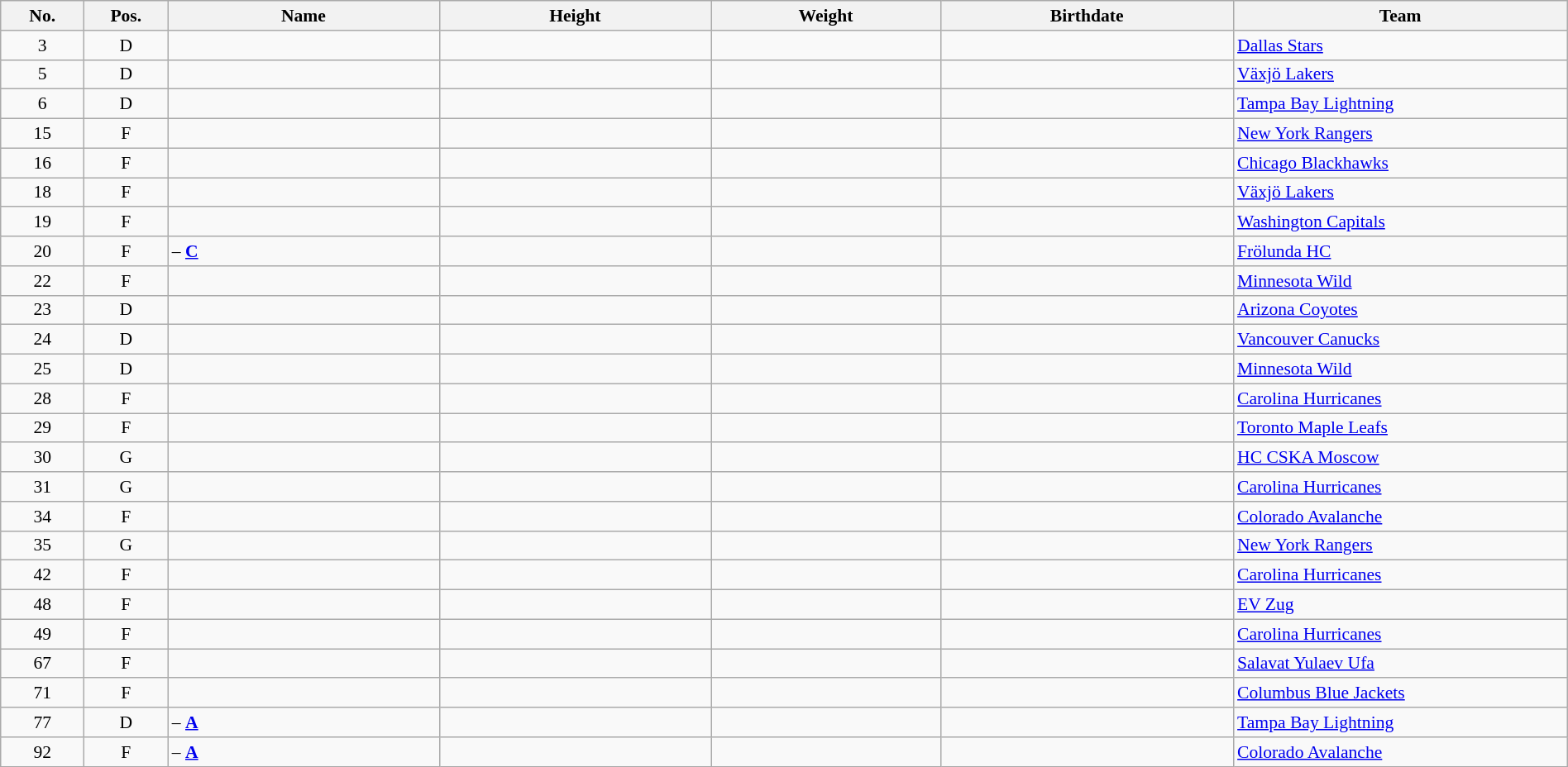<table width="100%" class="wikitable sortable" style="font-size: 90%; text-align: center;">
<tr>
<th style="width:  4%;">No.</th>
<th style="width:  4%;">Pos.</th>
<th style="width: 13%;">Name</th>
<th style="width: 13%;">Height</th>
<th style="width: 11%;">Weight</th>
<th style="width: 14%;">Birthdate</th>
<th style="width: 16%;">Team</th>
</tr>
<tr>
<td>3</td>
<td>D</td>
<td align=left></td>
<td></td>
<td></td>
<td></td>
<td style="text-align:left;"> <a href='#'>Dallas Stars</a></td>
</tr>
<tr>
<td>5</td>
<td>D</td>
<td align=left></td>
<td></td>
<td></td>
<td></td>
<td style="text-align:left;"> <a href='#'>Växjö Lakers</a></td>
</tr>
<tr>
<td>6</td>
<td>D</td>
<td align=left></td>
<td></td>
<td></td>
<td></td>
<td style="text-align:left;"> <a href='#'>Tampa Bay Lightning</a></td>
</tr>
<tr>
<td>15</td>
<td>F</td>
<td align=left></td>
<td></td>
<td></td>
<td></td>
<td style="text-align:left;"> <a href='#'>New York Rangers</a></td>
</tr>
<tr>
<td>16</td>
<td>F</td>
<td align=left></td>
<td></td>
<td></td>
<td></td>
<td style="text-align:left;"> <a href='#'>Chicago Blackhawks</a></td>
</tr>
<tr>
<td>18</td>
<td>F</td>
<td align=left></td>
<td></td>
<td></td>
<td></td>
<td style="text-align:left;"> <a href='#'>Växjö Lakers</a></td>
</tr>
<tr>
<td>19</td>
<td>F</td>
<td align=left></td>
<td></td>
<td></td>
<td></td>
<td style="text-align:left;"> <a href='#'>Washington Capitals</a></td>
</tr>
<tr>
<td>20</td>
<td>F</td>
<td align=left> – <strong><a href='#'>C</a></strong></td>
<td></td>
<td></td>
<td></td>
<td style="text-align:left;"> <a href='#'>Frölunda HC</a></td>
</tr>
<tr>
<td>22</td>
<td>F</td>
<td align=left></td>
<td></td>
<td></td>
<td></td>
<td style="text-align:left;"> <a href='#'>Minnesota Wild</a></td>
</tr>
<tr>
<td>23</td>
<td>D</td>
<td align=left></td>
<td></td>
<td></td>
<td></td>
<td style="text-align:left;"> <a href='#'>Arizona Coyotes</a></td>
</tr>
<tr>
<td>24</td>
<td>D</td>
<td align=left></td>
<td></td>
<td></td>
<td></td>
<td style="text-align:left;"> <a href='#'>Vancouver Canucks</a></td>
</tr>
<tr>
<td>25</td>
<td>D</td>
<td align=left></td>
<td></td>
<td></td>
<td></td>
<td style="text-align:left;"> <a href='#'>Minnesota Wild</a></td>
</tr>
<tr>
<td>28</td>
<td>F</td>
<td align=left></td>
<td></td>
<td></td>
<td></td>
<td style="text-align:left;"> <a href='#'>Carolina Hurricanes</a></td>
</tr>
<tr>
<td>29</td>
<td>F</td>
<td align=left></td>
<td></td>
<td></td>
<td></td>
<td style="text-align:left;"> <a href='#'>Toronto Maple Leafs</a></td>
</tr>
<tr>
<td>30</td>
<td>G</td>
<td align=left></td>
<td></td>
<td></td>
<td></td>
<td style="text-align:left;"> <a href='#'>HC CSKA Moscow</a></td>
</tr>
<tr>
<td>31</td>
<td>G</td>
<td align=left></td>
<td></td>
<td></td>
<td></td>
<td style="text-align:left;"> <a href='#'>Carolina Hurricanes</a></td>
</tr>
<tr>
<td>34</td>
<td>F</td>
<td align=left></td>
<td></td>
<td></td>
<td></td>
<td style="text-align:left;"> <a href='#'>Colorado Avalanche</a></td>
</tr>
<tr>
<td>35</td>
<td>G</td>
<td align=left></td>
<td></td>
<td></td>
<td></td>
<td style="text-align:left;"> <a href='#'>New York Rangers</a></td>
</tr>
<tr>
<td>42</td>
<td>F</td>
<td align=left></td>
<td></td>
<td></td>
<td></td>
<td style="text-align:left;"> <a href='#'>Carolina Hurricanes</a></td>
</tr>
<tr>
<td>48</td>
<td>F</td>
<td align=left></td>
<td></td>
<td></td>
<td></td>
<td style="text-align:left;"> <a href='#'>EV Zug</a></td>
</tr>
<tr>
<td>49</td>
<td>F</td>
<td align=left></td>
<td></td>
<td></td>
<td></td>
<td style="text-align:left;"> <a href='#'>Carolina Hurricanes</a></td>
</tr>
<tr>
<td>67</td>
<td>F</td>
<td align=left></td>
<td></td>
<td></td>
<td></td>
<td style="text-align:left;"> <a href='#'>Salavat Yulaev Ufa</a></td>
</tr>
<tr>
<td>71</td>
<td>F</td>
<td align=left></td>
<td></td>
<td></td>
<td></td>
<td style="text-align:left;"> <a href='#'>Columbus Blue Jackets</a></td>
</tr>
<tr>
<td>77</td>
<td>D</td>
<td align=left> – <strong><a href='#'>A</a></strong></td>
<td></td>
<td></td>
<td></td>
<td style="text-align:left;"> <a href='#'>Tampa Bay Lightning</a></td>
</tr>
<tr>
<td>92</td>
<td>F</td>
<td align=left> – <strong><a href='#'>A</a></strong></td>
<td></td>
<td></td>
<td></td>
<td style="text-align:left;"> <a href='#'>Colorado Avalanche</a></td>
</tr>
</table>
